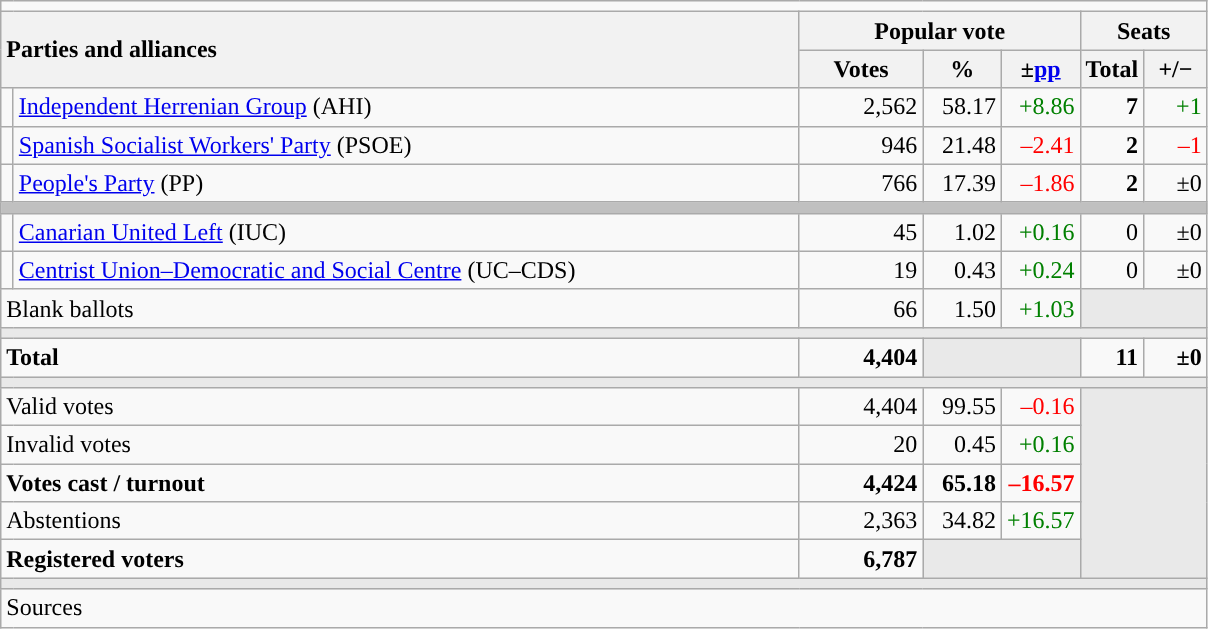<table class="wikitable" style="text-align:right;">
<tr>
<td colspan="7"></td>
</tr>
<tr>
<th style="text-align:left;" rowspan="2" colspan="2" width="525">Parties and alliances</th>
<th colspan="3">Popular vote</th>
<th colspan="2">Seats</th>
</tr>
<tr>
<th width="75">Votes</th>
<th width="45">%</th>
<th width="45">±<a href='#'>pp</a></th>
<th width="35">Total</th>
<th width="35">+/−</th>
</tr>
<tr>
<td width="1" style="color:inherit;background:"></td>
<td align="left"><a href='#'>Independent Herrenian Group</a> (AHI)</td>
<td>2,562</td>
<td>58.17</td>
<td style="color:green;">+8.86</td>
<td><strong>7</strong></td>
<td style="color:green;">+1</td>
</tr>
<tr>
<td style="color:inherit;background:"></td>
<td align="left"><a href='#'>Spanish Socialist Workers' Party</a> (PSOE)</td>
<td>946</td>
<td>21.48</td>
<td style="color:red;">–2.41</td>
<td><strong>2</strong></td>
<td style="color:red;">–1</td>
</tr>
<tr>
<td style="color:inherit;background:"></td>
<td align="left"><a href='#'>People's Party</a> (PP)</td>
<td>766</td>
<td>17.39</td>
<td style="color:red;">–1.86</td>
<td><strong>2</strong></td>
<td>±0</td>
</tr>
<tr>
<td colspan="7" bgcolor="#C0C0C0"></td>
</tr>
<tr>
<td style="color:inherit;background:"></td>
<td align="left"><a href='#'>Canarian United Left</a> (IUC)</td>
<td>45</td>
<td>1.02</td>
<td style="color:green;">+0.16</td>
<td>0</td>
<td>±0</td>
</tr>
<tr>
<td style="color:inherit;background:"></td>
<td align="left"><a href='#'>Centrist Union–Democratic and Social Centre</a> (UC–CDS)</td>
<td>19</td>
<td>0.43</td>
<td style="color:green;">+0.24</td>
<td>0</td>
<td>±0</td>
</tr>
<tr>
<td align="left" colspan="2">Blank ballots</td>
<td>66</td>
<td>1.50</td>
<td style="color:green;">+1.03</td>
<td bgcolor="#E9E9E9" colspan="2"></td>
</tr>
<tr>
<td colspan="7" bgcolor="#E9E9E9"></td>
</tr>
<tr style="font-weight:bold;">
<td align="left" colspan="2">Total</td>
<td>4,404</td>
<td bgcolor="#E9E9E9" colspan="2"></td>
<td>11</td>
<td>±0</td>
</tr>
<tr>
<td colspan="7" bgcolor="#E9E9E9"></td>
</tr>
<tr>
<td align="left" colspan="2">Valid votes</td>
<td>4,404</td>
<td>99.55</td>
<td style="color:red;">–0.16</td>
<td bgcolor="#E9E9E9" colspan="2" rowspan="5"></td>
</tr>
<tr>
<td align="left" colspan="2">Invalid votes</td>
<td>20</td>
<td>0.45</td>
<td style="color:green;">+0.16</td>
</tr>
<tr style="font-weight:bold;">
<td align="left" colspan="2">Votes cast / turnout</td>
<td>4,424</td>
<td>65.18</td>
<td style="color:red;">–16.57</td>
</tr>
<tr>
<td align="left" colspan="2">Abstentions</td>
<td>2,363</td>
<td>34.82</td>
<td style="color:green;">+16.57</td>
</tr>
<tr style="font-weight:bold;">
<td align="left" colspan="2">Registered voters</td>
<td>6,787</td>
<td bgcolor="#E9E9E9" colspan="2"></td>
</tr>
<tr>
<td colspan="7" bgcolor="#E9E9E9"></td>
</tr>
<tr>
<td align="left" colspan="7">Sources</td>
</tr>
</table>
